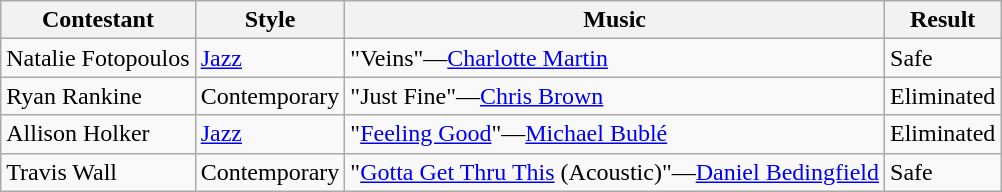<table class="wikitable">
<tr>
<th>Contestant</th>
<th>Style</th>
<th>Music</th>
<th>Result</th>
</tr>
<tr>
<td>Natalie Fotopoulos</td>
<td><a href='#'>Jazz</a></td>
<td>"Veins"—<a href='#'>Charlotte Martin</a></td>
<td>Safe</td>
</tr>
<tr>
<td>Ryan Rankine</td>
<td>Contemporary</td>
<td>"Just Fine"—<a href='#'>Chris Brown</a></td>
<td>Eliminated</td>
</tr>
<tr>
<td>Allison Holker</td>
<td><a href='#'>Jazz</a></td>
<td>"<a href='#'>Feeling Good</a>"—<a href='#'>Michael Bublé</a></td>
<td>Eliminated</td>
</tr>
<tr>
<td>Travis Wall</td>
<td>Contemporary</td>
<td>"<a href='#'>Gotta Get Thru This</a> (Acoustic)"—<a href='#'>Daniel Bedingfield</a></td>
<td>Safe</td>
</tr>
</table>
